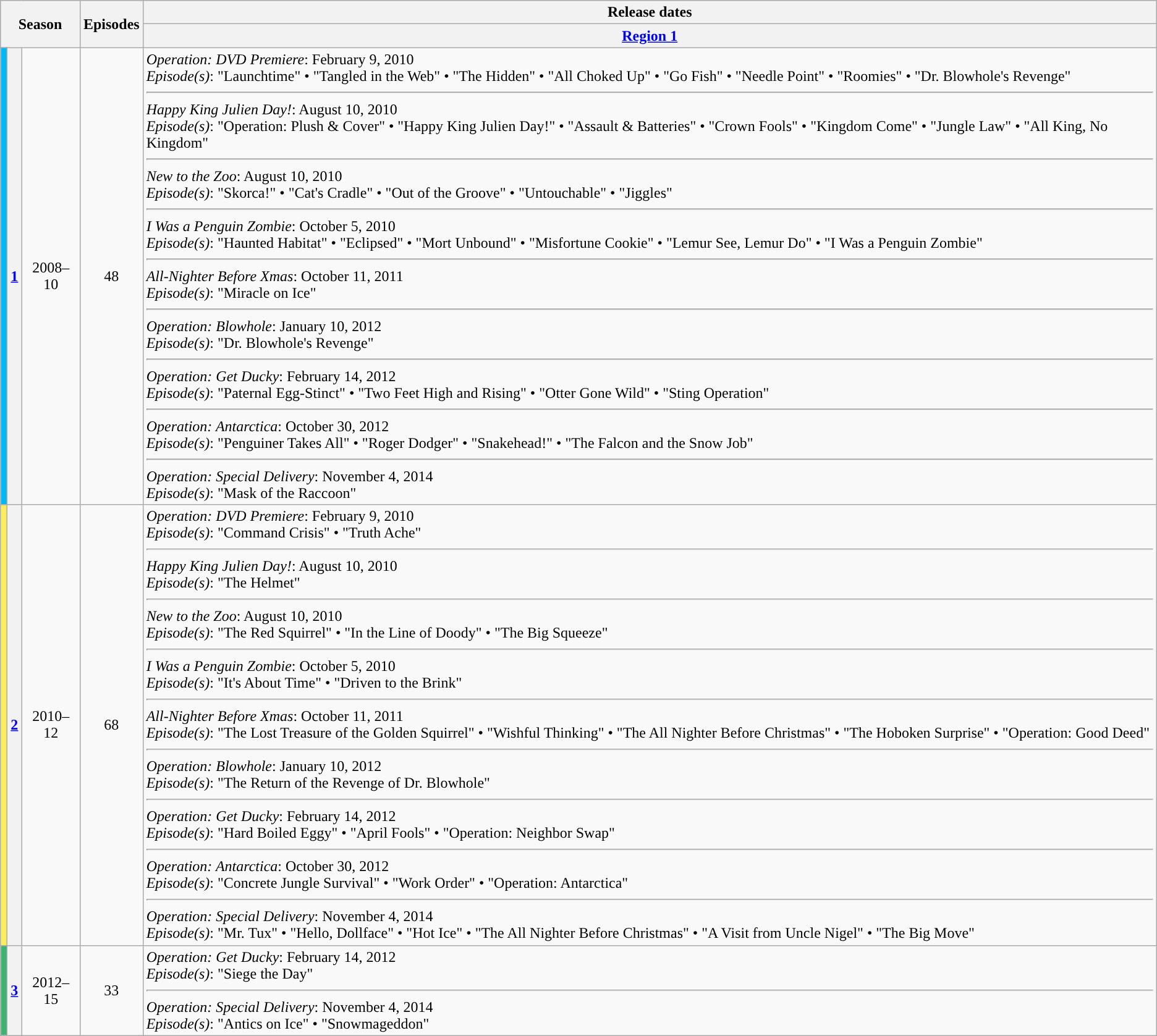<table class="wikitable">
<tr>
<th colspan=3 rowspan=2>Season</th>
<th rowspan=2>Episodes</th>
<th colspan=1>Release dates</th>
</tr>
<tr>
<th><a href='#'>Region 1</a></th>
</tr>
<tr>
<th style="background:#00B8F5"></th>
<th><a href='#'>1</a></th>
<td style="text-align: center">2008–10</td>
<td style="text-align: center">48</td>
<td><em>Operation: DVD Premiere</em>: February 9, 2010<br><em>Episode(s)</em>: "Launchtime" • "Tangled in the Web" • "The Hidden" • "All Choked Up" • "Go Fish" • "Needle Point" • "Roomies" • "Dr. Blowhole's Revenge"<hr><em>Happy King Julien Day!</em>: August 10, 2010<br><em>Episode(s)</em>: "Operation: Plush & Cover" • "Happy King Julien Day!" • "Assault & Batteries" • "Crown Fools" • "Kingdom Come" • "Jungle Law" • "All King, No Kingdom"<hr><em>New to the Zoo</em>: August 10, 2010<br><em>Episode(s)</em>: "Skorca!" • "Cat's Cradle" • "Out of the Groove" • "Untouchable" • "Jiggles"<hr><em>I Was a Penguin Zombie</em>: October 5, 2010<br><em>Episode(s)</em>: "Haunted Habitat" • "Eclipsed" • "Mort Unbound" • "Misfortune Cookie" • "Lemur See, Lemur Do" • "I Was a Penguin Zombie"<hr><em>All-Nighter Before Xmas</em>: October 11, 2011<br><em>Episode(s)</em>: "Miracle on Ice"<hr><em>Operation: Blowhole</em>: January 10, 2012<br><em>Episode(s)</em>: "Dr. Blowhole's Revenge"<hr><em>Operation: Get Ducky</em>: February 14, 2012<br><em>Episode(s)</em>: "Paternal Egg-Stinct" • "Two Feet High and Rising" • "Otter Gone Wild" • "Sting Operation"<hr><em>Operation: Antarctica</em>: October 30, 2012<br><em>Episode(s)</em>: "Penguiner Takes All" • "Roger Dodger" • "Snakehead!" • "The Falcon and the Snow Job"<hr><em>Operation: Special Delivery</em>: November 4, 2014<br><em>Episode(s)</em>: "Mask of the Raccoon"</td>
</tr>
<tr>
<th style="background:#FBEC5D"></th>
<th><a href='#'>2</a></th>
<td style="text-align: center">2010–12</td>
<td style="text-align: center">68</td>
<td><em>Operation: DVD Premiere</em>: February 9, 2010<br><em>Episode(s)</em>: "Command Crisis" • "Truth Ache"<hr><em>Happy King Julien Day!</em>: August 10, 2010<br><em>Episode(s)</em>: "The Helmet"<hr><em>New to the Zoo</em>: August 10, 2010<br><em>Episode(s)</em>: "The Red Squirrel" • "In the Line of Doody" • "The Big Squeeze"<hr><em>I Was a Penguin Zombie</em>: October 5, 2010<br><em>Episode(s)</em>: "It's About Time" • "Driven to the Brink"<hr><em>All-Nighter Before Xmas</em>: October 11, 2011<br><em>Episode(s)</em>: "The Lost Treasure of the Golden Squirrel" • "Wishful Thinking" • "The All Nighter Before Christmas" • "The Hoboken Surprise" • "Operation: Good Deed"<hr><em>Operation: Blowhole</em>: January 10, 2012<br><em>Episode(s)</em>: "The Return of the Revenge of Dr. Blowhole"<hr><em>Operation: Get Ducky</em>: February 14, 2012<br><em>Episode(s)</em>: "Hard Boiled Eggy" • "April Fools" • "Operation: Neighbor Swap"<hr><em>Operation: Antarctica</em>: October 30, 2012<br><em>Episode(s)</em>: "Concrete Jungle Survival" • "Work Order" • "Operation: Antarctica"<hr><em>Operation: Special Delivery</em>: November 4, 2014<br><em>Episode(s)</em>: "Mr. Tux" • "Hello, Dollface" • "Hot Ice" • "The All Nighter Before Christmas" • "A Visit from Uncle Nigel" • "The Big Move"</td>
</tr>
<tr>
<th style="background:#3CB371"></th>
<th><a href='#'>3</a></th>
<td style="text-align: center">2012–15</td>
<td style="text-align: center">33</td>
<td><em>Operation: Get Ducky</em>: February 14, 2012<br><em>Episode(s)</em>: "Siege the Day"<hr><em>Operation: Special Delivery</em>: November 4, 2014<br><em>Episode(s)</em>: "Antics on Ice" • "Snowmageddon"</td>
</tr>
</table>
